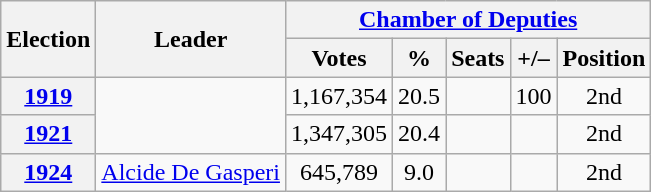<table class="wikitable" style="text-align:center">
<tr>
<th rowspan="2">Election</th>
<th rowspan="2">Leader</th>
<th colspan="5"><a href='#'>Chamber of Deputies</a></th>
</tr>
<tr>
<th>Votes</th>
<th>%</th>
<th>Seats</th>
<th>+/–</th>
<th>Position</th>
</tr>
<tr>
<th><a href='#'>1919</a></th>
<td rowspan=2></td>
<td>1,167,354</td>
<td>20.5</td>
<td></td>
<td> 100</td>
<td> 2nd</td>
</tr>
<tr>
<th><a href='#'>1921</a></th>
<td>1,347,305</td>
<td>20.4</td>
<td></td>
<td></td>
<td> 2nd</td>
</tr>
<tr>
<th><a href='#'>1924</a></th>
<td><a href='#'>Alcide De Gasperi</a></td>
<td>645,789</td>
<td>9.0</td>
<td></td>
<td></td>
<td> 2nd</td>
</tr>
</table>
